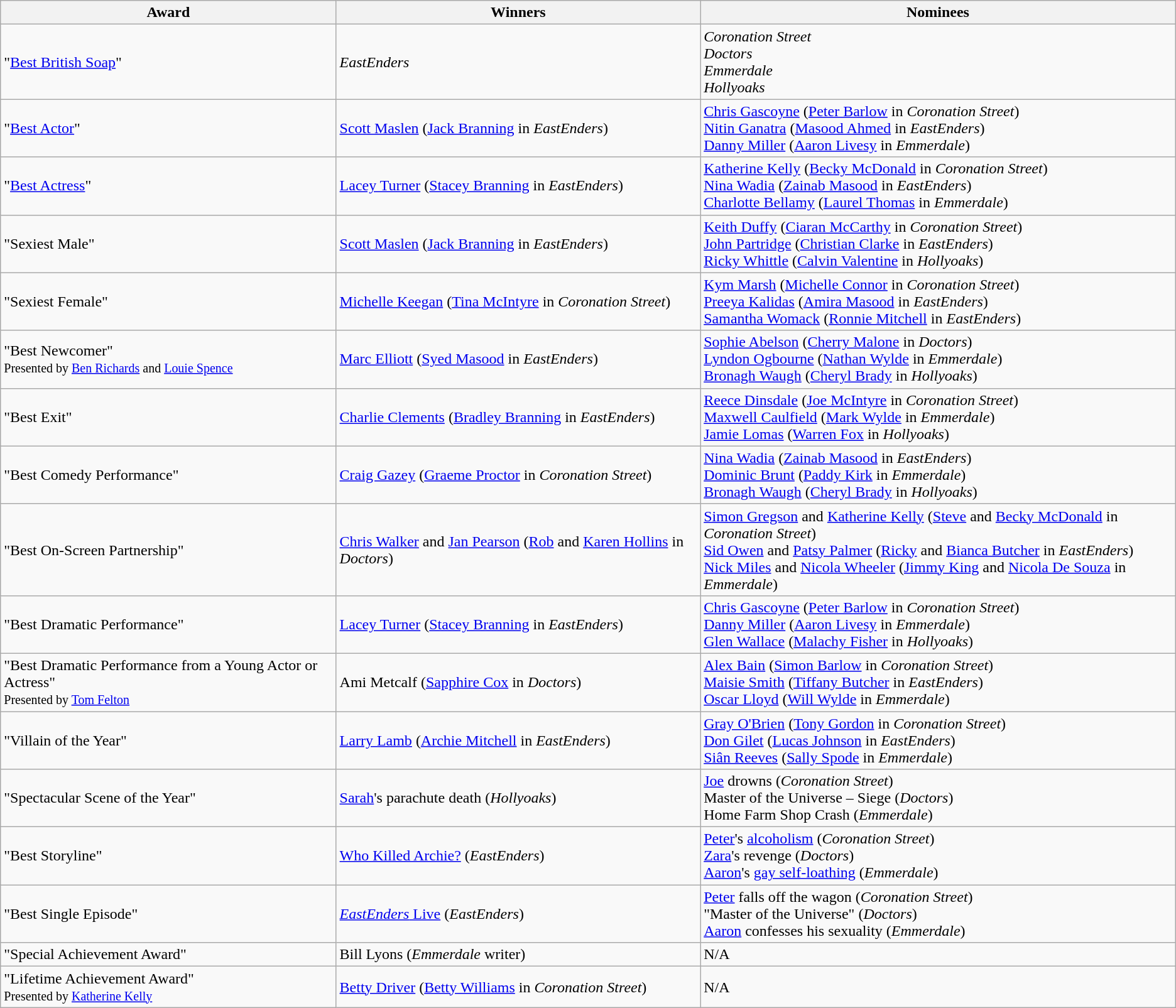<table class="wikitable">
<tr>
<th>Award</th>
<th>Winners</th>
<th>Nominees</th>
</tr>
<tr>
<td>"<a href='#'>Best British Soap</a>"</td>
<td><em>EastEnders</em></td>
<td><em>Coronation Street</em><br><em>Doctors</em><br><em>Emmerdale</em><br><em>Hollyoaks</em></td>
</tr>
<tr>
<td>"<a href='#'>Best Actor</a>"</td>
<td><a href='#'>Scott Maslen</a> (<a href='#'>Jack Branning</a> in <em>EastEnders</em>)</td>
<td><a href='#'>Chris Gascoyne</a> (<a href='#'>Peter Barlow</a> in <em>Coronation Street</em>)<br><a href='#'>Nitin Ganatra</a> (<a href='#'>Masood Ahmed</a> in <em>EastEnders</em>)<br><a href='#'>Danny Miller</a> (<a href='#'>Aaron Livesy</a> in <em>Emmerdale</em>)</td>
</tr>
<tr>
<td>"<a href='#'>Best Actress</a>"</td>
<td><a href='#'>Lacey Turner</a> (<a href='#'>Stacey Branning</a> in <em>EastEnders</em>)</td>
<td><a href='#'>Katherine Kelly</a> (<a href='#'>Becky McDonald</a> in <em>Coronation Street</em>)<br><a href='#'>Nina Wadia</a> (<a href='#'>Zainab Masood</a> in <em>EastEnders</em>)<br><a href='#'>Charlotte Bellamy</a> (<a href='#'>Laurel Thomas</a> in <em>Emmerdale</em>)</td>
</tr>
<tr>
<td>"Sexiest Male"</td>
<td><a href='#'>Scott Maslen</a> (<a href='#'>Jack Branning</a> in <em>EastEnders</em>)</td>
<td><a href='#'>Keith Duffy</a> (<a href='#'>Ciaran McCarthy</a> in <em>Coronation Street</em>)<br><a href='#'>John Partridge</a> (<a href='#'>Christian Clarke</a> in <em>EastEnders</em>)<br><a href='#'>Ricky Whittle</a> (<a href='#'>Calvin Valentine</a> in <em>Hollyoaks</em>)</td>
</tr>
<tr>
<td>"Sexiest Female"</td>
<td><a href='#'>Michelle Keegan</a> (<a href='#'>Tina McIntyre</a> in <em>Coronation Street</em>)</td>
<td><a href='#'>Kym Marsh</a> (<a href='#'>Michelle Connor</a> in <em>Coronation Street</em>)<br><a href='#'>Preeya Kalidas</a> (<a href='#'>Amira Masood</a> in <em>EastEnders</em>)<br><a href='#'>Samantha Womack</a> (<a href='#'>Ronnie Mitchell</a> in <em>EastEnders</em>)</td>
</tr>
<tr>
<td>"Best Newcomer"<br><small>Presented by <a href='#'>Ben Richards</a> and <a href='#'>Louie Spence</a></small></td>
<td><a href='#'>Marc Elliott</a> (<a href='#'>Syed Masood</a> in <em>EastEnders</em>)</td>
<td><a href='#'>Sophie Abelson</a> (<a href='#'>Cherry Malone</a> in <em>Doctors</em>)<br><a href='#'>Lyndon Ogbourne</a> (<a href='#'>Nathan Wylde</a> in <em>Emmerdale</em>)<br><a href='#'>Bronagh Waugh</a> (<a href='#'>Cheryl Brady</a> in <em>Hollyoaks</em>)</td>
</tr>
<tr>
<td>"Best Exit"</td>
<td><a href='#'>Charlie Clements</a> (<a href='#'>Bradley Branning</a> in <em>EastEnders</em>)</td>
<td><a href='#'>Reece Dinsdale</a> (<a href='#'>Joe McIntyre</a> in <em>Coronation Street</em>)<br><a href='#'>Maxwell Caulfield</a> (<a href='#'>Mark Wylde</a> in <em>Emmerdale</em>)<br><a href='#'>Jamie Lomas</a> (<a href='#'>Warren Fox</a> in <em>Hollyoaks</em>)</td>
</tr>
<tr>
<td>"Best Comedy Performance"</td>
<td><a href='#'>Craig Gazey</a> (<a href='#'>Graeme Proctor</a> in <em>Coronation Street</em>)</td>
<td><a href='#'>Nina Wadia</a> (<a href='#'>Zainab Masood</a> in <em>EastEnders</em>)<br><a href='#'>Dominic Brunt</a> (<a href='#'>Paddy Kirk</a> in <em>Emmerdale</em>)<br><a href='#'>Bronagh Waugh</a> (<a href='#'>Cheryl Brady</a> in <em>Hollyoaks</em>)</td>
</tr>
<tr>
<td>"Best On-Screen Partnership"</td>
<td><a href='#'>Chris Walker</a> and <a href='#'>Jan Pearson</a> (<a href='#'>Rob</a> and <a href='#'>Karen Hollins</a> in <em>Doctors</em>)</td>
<td><a href='#'>Simon Gregson</a> and <a href='#'>Katherine Kelly</a> (<a href='#'>Steve</a> and <a href='#'>Becky McDonald</a> in <em>Coronation Street</em>)<br><a href='#'>Sid Owen</a> and <a href='#'>Patsy Palmer</a> (<a href='#'>Ricky</a> and <a href='#'>Bianca Butcher</a> in <em>EastEnders</em>)<br><a href='#'>Nick Miles</a> and <a href='#'>Nicola Wheeler</a> (<a href='#'>Jimmy King</a> and <a href='#'>Nicola De Souza</a> in <em>Emmerdale</em>)</td>
</tr>
<tr>
<td>"Best Dramatic Performance"</td>
<td><a href='#'>Lacey Turner</a> (<a href='#'>Stacey Branning</a> in <em>EastEnders</em>)</td>
<td><a href='#'>Chris Gascoyne</a> (<a href='#'>Peter Barlow</a> in <em>Coronation Street</em>)<br><a href='#'>Danny Miller</a> (<a href='#'>Aaron Livesy</a> in <em>Emmerdale</em>)<br><a href='#'>Glen Wallace</a> (<a href='#'>Malachy Fisher</a> in <em>Hollyoaks</em>)</td>
</tr>
<tr>
<td>"Best Dramatic Performance from a Young Actor or Actress"<br><small>Presented by <a href='#'>Tom Felton</a></small></td>
<td>Ami Metcalf (<a href='#'>Sapphire Cox</a> in <em>Doctors</em>)</td>
<td><a href='#'>Alex Bain</a> (<a href='#'>Simon Barlow</a> in <em>Coronation Street</em>)<br><a href='#'>Maisie Smith</a> (<a href='#'>Tiffany Butcher</a> in <em>EastEnders</em>)<br><a href='#'>Oscar Lloyd</a> (<a href='#'>Will Wylde</a> in <em>Emmerdale</em>)</td>
</tr>
<tr>
<td>"Villain of the Year"</td>
<td><a href='#'>Larry Lamb</a> (<a href='#'>Archie Mitchell</a> in <em>EastEnders</em>)</td>
<td><a href='#'>Gray O'Brien</a> (<a href='#'>Tony Gordon</a> in <em>Coronation Street</em>)<br><a href='#'>Don Gilet</a> (<a href='#'>Lucas Johnson</a> in <em>EastEnders</em>)<br><a href='#'>Siân Reeves</a> (<a href='#'>Sally Spode</a> in <em>Emmerdale</em>)</td>
</tr>
<tr>
<td>"Spectacular Scene of the Year"</td>
<td><a href='#'>Sarah</a>'s parachute death (<em>Hollyoaks</em>)</td>
<td><a href='#'>Joe</a> drowns (<em>Coronation Street</em>)<br>Master of the Universe – Siege (<em>Doctors</em>)<br>Home Farm Shop Crash (<em>Emmerdale</em>)</td>
</tr>
<tr>
<td>"Best Storyline"</td>
<td><a href='#'>Who Killed Archie?</a> (<em>EastEnders</em>)</td>
<td><a href='#'>Peter</a>'s <a href='#'>alcoholism</a> (<em>Coronation Street</em>)<br><a href='#'>Zara</a>'s revenge (<em>Doctors</em>)<br><a href='#'>Aaron</a>'s <a href='#'>gay self-loathing</a> (<em>Emmerdale</em>)</td>
</tr>
<tr>
<td>"Best Single Episode"</td>
<td><a href='#'><em>EastEnders</em> Live</a> (<em>EastEnders</em>)</td>
<td><a href='#'>Peter</a> falls off the wagon (<em>Coronation Street</em>)<br>"Master of the Universe" (<em>Doctors</em>)<br><a href='#'>Aaron</a> confesses his sexuality (<em>Emmerdale</em>)</td>
</tr>
<tr>
<td>"Special Achievement Award"</td>
<td>Bill Lyons (<em>Emmerdale</em> writer)</td>
<td>N/A</td>
</tr>
<tr>
<td>"Lifetime Achievement Award"<br><small>Presented by <a href='#'>Katherine Kelly</a></small></td>
<td><a href='#'>Betty Driver</a> (<a href='#'>Betty Williams</a> in <em>Coronation Street</em>)</td>
<td>N/A</td>
</tr>
</table>
